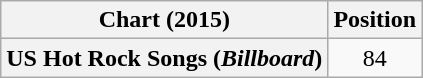<table class="wikitable plainrowheaders" style="text-align:center">
<tr>
<th scope="col">Chart (2015)</th>
<th scope="col">Position</th>
</tr>
<tr>
<th scope="row">US Hot Rock Songs (<em>Billboard</em>)</th>
<td>84</td>
</tr>
</table>
